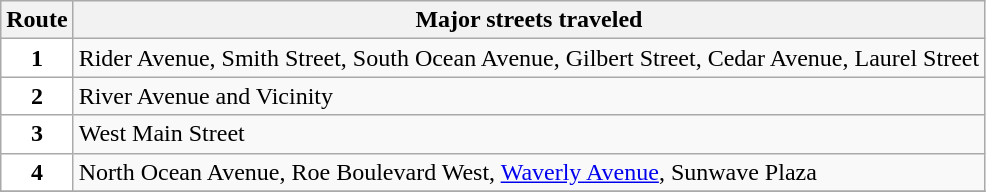<table class=wikitable>
<tr>
<th>Route</th>
<th>Major streets traveled</th>
</tr>
<tr>
<td style="background:white; color:black" align="center" valign=top><div><strong>1</strong></div></td>
<td>Rider Avenue, Smith Street, South Ocean Avenue, Gilbert Street, Cedar Avenue, Laurel Street</td>
</tr>
<tr>
<td style="background:white; color:black" align="center" valign=top><div><strong>2</strong></div></td>
<td>River Avenue and Vicinity</td>
</tr>
<tr>
<td style="background:white; color:black" align="center" valign=top><div><strong>3</strong></div></td>
<td>West Main Street</td>
</tr>
<tr>
<td style="background:white; color:black" align="center" valign=top><div><strong>4</strong></div></td>
<td>North Ocean Avenue, Roe Boulevard West, <a href='#'>Waverly Avenue</a>, Sunwave Plaza</td>
</tr>
<tr>
</tr>
</table>
